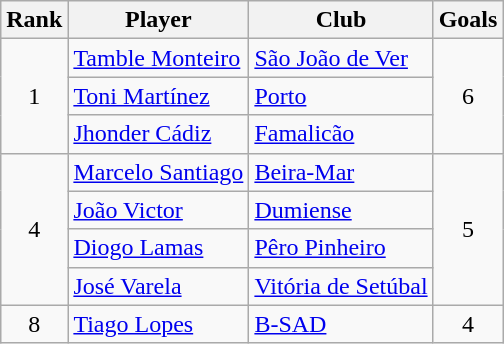<table class="wikitable" style="text-align:center;">
<tr>
<th>Rank</th>
<th>Player</th>
<th>Club</th>
<th>Goals</th>
</tr>
<tr>
<td rowspan=3>1</td>
<td align=left> <a href='#'>Tamble Monteiro</a></td>
<td align=left><a href='#'>São João de Ver</a></td>
<td rowspan=3>6</td>
</tr>
<tr>
<td align=left> <a href='#'>Toni Martínez</a></td>
<td align=left><a href='#'>Porto</a></td>
</tr>
<tr>
<td align=left> <a href='#'>Jhonder Cádiz</a></td>
<td align=left><a href='#'>Famalicão</a></td>
</tr>
<tr>
<td rowspan=4>4</td>
<td align=left> <a href='#'>Marcelo Santiago</a></td>
<td align=left><a href='#'>Beira-Mar</a></td>
<td rowspan=4>5</td>
</tr>
<tr>
<td align=left> <a href='#'>João Victor</a></td>
<td align=left><a href='#'>Dumiense</a></td>
</tr>
<tr>
<td align=left> <a href='#'>Diogo Lamas</a></td>
<td align=left><a href='#'>Pêro Pinheiro</a></td>
</tr>
<tr>
<td align=left> <a href='#'>José Varela</a></td>
<td align=left><a href='#'>Vitória de Setúbal</a></td>
</tr>
<tr>
<td>8</td>
<td align=left> <a href='#'>Tiago Lopes</a></td>
<td align=left><a href='#'>B-SAD</a></td>
<td>4</td>
</tr>
</table>
